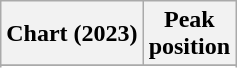<table class="wikitable sortable plainrowheaders" style="text-align:center">
<tr>
<th scope="col">Chart (2023)</th>
<th scope="col">Peak<br>position</th>
</tr>
<tr>
</tr>
<tr>
</tr>
<tr>
</tr>
</table>
